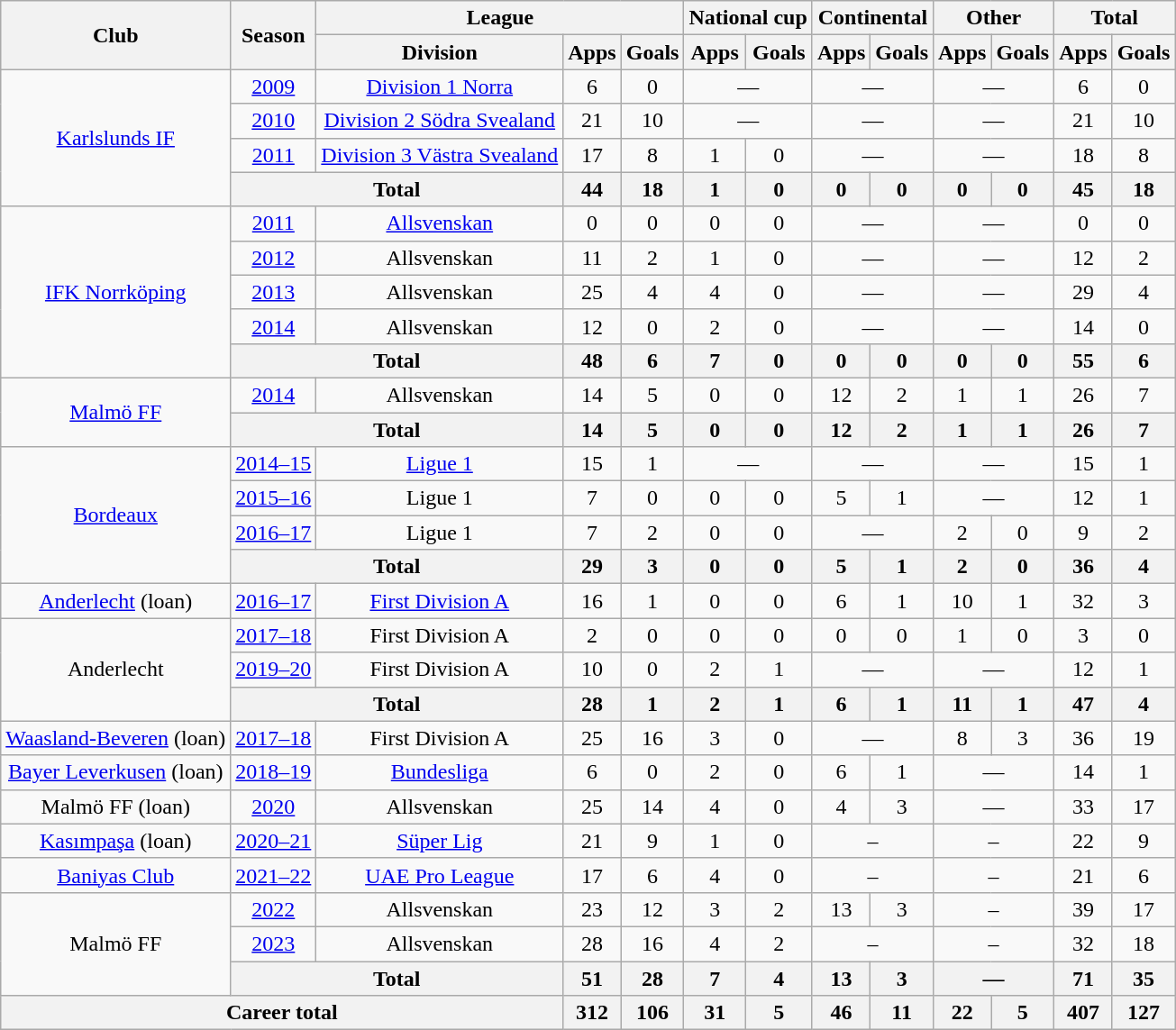<table class="wikitable" style="text-align: center;">
<tr>
<th rowspan="2">Club</th>
<th rowspan="2">Season</th>
<th colspan="3">League</th>
<th colspan="2">National cup</th>
<th colspan="2">Continental</th>
<th colspan="2">Other</th>
<th colspan="2">Total</th>
</tr>
<tr>
<th>Division</th>
<th>Apps</th>
<th>Goals</th>
<th>Apps</th>
<th>Goals</th>
<th>Apps</th>
<th>Goals</th>
<th>Apps</th>
<th>Goals</th>
<th>Apps</th>
<th>Goals</th>
</tr>
<tr>
<td rowspan="4"><a href='#'>Karlslunds IF</a></td>
<td><a href='#'>2009</a></td>
<td><a href='#'>Division 1 Norra</a></td>
<td>6</td>
<td>0</td>
<td colspan="2">—</td>
<td colspan="2">—</td>
<td colspan="2">—</td>
<td>6</td>
<td>0</td>
</tr>
<tr>
<td><a href='#'>2010</a></td>
<td><a href='#'>Division 2 Södra Svealand</a></td>
<td>21</td>
<td>10</td>
<td colspan="2">—</td>
<td colspan="2">—</td>
<td colspan="2">—</td>
<td>21</td>
<td>10</td>
</tr>
<tr>
<td><a href='#'>2011</a></td>
<td><a href='#'>Division 3 Västra Svealand</a></td>
<td>17</td>
<td>8</td>
<td>1</td>
<td>0</td>
<td colspan="2">—</td>
<td colspan="2">—</td>
<td>18</td>
<td>8</td>
</tr>
<tr>
<th colspan="2">Total</th>
<th>44</th>
<th>18</th>
<th>1</th>
<th>0</th>
<th>0</th>
<th>0</th>
<th>0</th>
<th>0</th>
<th>45</th>
<th>18</th>
</tr>
<tr>
<td rowspan="5"><a href='#'>IFK Norrköping</a></td>
<td><a href='#'>2011</a></td>
<td><a href='#'>Allsvenskan</a></td>
<td>0</td>
<td>0</td>
<td>0</td>
<td>0</td>
<td colspan="2">—</td>
<td colspan="2">—</td>
<td>0</td>
<td>0</td>
</tr>
<tr>
<td><a href='#'>2012</a></td>
<td>Allsvenskan</td>
<td>11</td>
<td>2</td>
<td>1</td>
<td>0</td>
<td colspan="2">—</td>
<td colspan="2">—</td>
<td>12</td>
<td>2</td>
</tr>
<tr>
<td><a href='#'>2013</a></td>
<td>Allsvenskan</td>
<td>25</td>
<td>4</td>
<td>4</td>
<td>0</td>
<td colspan="2">—</td>
<td colspan="2">—</td>
<td>29</td>
<td>4</td>
</tr>
<tr>
<td><a href='#'>2014</a></td>
<td>Allsvenskan</td>
<td>12</td>
<td>0</td>
<td>2</td>
<td>0</td>
<td colspan="2">—</td>
<td colspan="2">—</td>
<td>14</td>
<td>0</td>
</tr>
<tr>
<th colspan="2">Total</th>
<th>48</th>
<th>6</th>
<th>7</th>
<th>0</th>
<th>0</th>
<th>0</th>
<th>0</th>
<th>0</th>
<th>55</th>
<th>6</th>
</tr>
<tr>
<td rowspan="2"><a href='#'>Malmö FF</a></td>
<td><a href='#'>2014</a></td>
<td>Allsvenskan</td>
<td>14</td>
<td>5</td>
<td>0</td>
<td>0</td>
<td>12</td>
<td>2</td>
<td>1</td>
<td>1</td>
<td>26</td>
<td>7</td>
</tr>
<tr>
<th colspan="2">Total</th>
<th>14</th>
<th>5</th>
<th>0</th>
<th>0</th>
<th>12</th>
<th>2</th>
<th>1</th>
<th>1</th>
<th>26</th>
<th>7</th>
</tr>
<tr>
<td rowspan="4"><a href='#'>Bordeaux</a></td>
<td><a href='#'>2014–15</a></td>
<td><a href='#'>Ligue 1</a></td>
<td>15</td>
<td>1</td>
<td colspan="2">—</td>
<td colspan="2">—</td>
<td colspan="2">—</td>
<td>15</td>
<td>1</td>
</tr>
<tr>
<td><a href='#'>2015–16</a></td>
<td>Ligue 1</td>
<td>7</td>
<td>0</td>
<td>0</td>
<td>0</td>
<td>5</td>
<td>1</td>
<td colspan="2">—</td>
<td>12</td>
<td>1</td>
</tr>
<tr>
<td><a href='#'>2016–17</a></td>
<td>Ligue 1</td>
<td>7</td>
<td>2</td>
<td>0</td>
<td>0</td>
<td colspan="2">—</td>
<td>2</td>
<td>0</td>
<td>9</td>
<td>2</td>
</tr>
<tr>
<th colspan="2">Total</th>
<th>29</th>
<th>3</th>
<th>0</th>
<th>0</th>
<th>5</th>
<th>1</th>
<th>2</th>
<th>0</th>
<th>36</th>
<th>4</th>
</tr>
<tr>
<td><a href='#'>Anderlecht</a> (loan)</td>
<td><a href='#'>2016–17</a></td>
<td><a href='#'>First Division A</a></td>
<td>16</td>
<td>1</td>
<td>0</td>
<td>0</td>
<td>6</td>
<td>1</td>
<td>10</td>
<td>1</td>
<td>32</td>
<td>3</td>
</tr>
<tr>
<td rowspan="3">Anderlecht</td>
<td><a href='#'>2017–18</a></td>
<td>First Division A</td>
<td>2</td>
<td>0</td>
<td>0</td>
<td>0</td>
<td>0</td>
<td>0</td>
<td>1</td>
<td>0</td>
<td>3</td>
<td>0</td>
</tr>
<tr>
<td><a href='#'>2019–20</a></td>
<td>First Division A</td>
<td>10</td>
<td>0</td>
<td>2</td>
<td>1</td>
<td colspan="2">—</td>
<td colspan="2">—</td>
<td>12</td>
<td>1</td>
</tr>
<tr>
<th colspan="2">Total</th>
<th>28</th>
<th>1</th>
<th>2</th>
<th>1</th>
<th>6</th>
<th>1</th>
<th>11</th>
<th>1</th>
<th>47</th>
<th>4</th>
</tr>
<tr>
<td><a href='#'>Waasland-Beveren</a> (loan)</td>
<td><a href='#'>2017–18</a></td>
<td>First Division A</td>
<td>25</td>
<td>16</td>
<td>3</td>
<td>0</td>
<td colspan="2">—</td>
<td>8</td>
<td>3</td>
<td>36</td>
<td>19</td>
</tr>
<tr>
<td><a href='#'>Bayer Leverkusen</a> (loan)</td>
<td><a href='#'>2018–19</a></td>
<td><a href='#'>Bundesliga</a></td>
<td>6</td>
<td>0</td>
<td>2</td>
<td>0</td>
<td>6</td>
<td>1</td>
<td colspan="2">—</td>
<td>14</td>
<td>1</td>
</tr>
<tr>
<td>Malmö FF (loan)</td>
<td><a href='#'>2020</a></td>
<td>Allsvenskan</td>
<td>25</td>
<td>14</td>
<td>4</td>
<td>0</td>
<td>4</td>
<td>3</td>
<td colspan="2">—</td>
<td>33</td>
<td>17</td>
</tr>
<tr>
<td><a href='#'>Kasımpaşa</a> (loan)</td>
<td><a href='#'>2020–21</a></td>
<td><a href='#'>Süper Lig</a></td>
<td>21</td>
<td>9</td>
<td>1</td>
<td>0</td>
<td colspan="2">–</td>
<td colspan="2">–</td>
<td>22</td>
<td>9</td>
</tr>
<tr>
<td><a href='#'>Baniyas Club</a></td>
<td><a href='#'>2021–22</a></td>
<td><a href='#'>UAE Pro League</a></td>
<td>17</td>
<td>6</td>
<td>4</td>
<td>0</td>
<td colspan="2">–</td>
<td colspan="2">–</td>
<td>21</td>
<td>6</td>
</tr>
<tr>
<td rowspan="3">Malmö FF</td>
<td><a href='#'>2022</a></td>
<td>Allsvenskan</td>
<td>23</td>
<td>12</td>
<td>3</td>
<td>2</td>
<td>13</td>
<td>3</td>
<td colspan="2">–</td>
<td>39</td>
<td>17</td>
</tr>
<tr>
<td><a href='#'>2023</a></td>
<td>Allsvenskan</td>
<td>28</td>
<td>16</td>
<td>4</td>
<td>2</td>
<td colspan="2">–</td>
<td colspan="2">–</td>
<td>32</td>
<td>18</td>
</tr>
<tr>
<th colspan="2">Total</th>
<th>51</th>
<th>28</th>
<th>7</th>
<th>4</th>
<th>13</th>
<th>3</th>
<th colspan="2">—</th>
<th>71</th>
<th>35</th>
</tr>
<tr>
<th colspan="3">Career total</th>
<th>312</th>
<th>106</th>
<th>31</th>
<th>5</th>
<th>46</th>
<th>11</th>
<th>22</th>
<th>5</th>
<th>407</th>
<th>127</th>
</tr>
</table>
